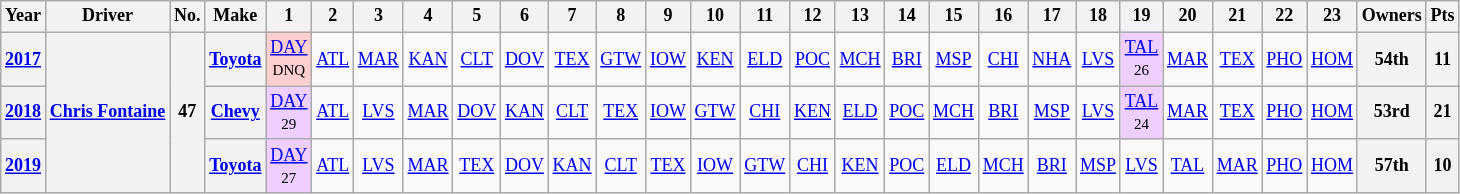<table class="wikitable" style="text-align:center; font-size:75%">
<tr>
<th>Year</th>
<th>Driver</th>
<th>No.</th>
<th>Make</th>
<th>1</th>
<th>2</th>
<th>3</th>
<th>4</th>
<th>5</th>
<th>6</th>
<th>7</th>
<th>8</th>
<th>9</th>
<th>10</th>
<th>11</th>
<th>12</th>
<th>13</th>
<th>14</th>
<th>15</th>
<th>16</th>
<th>17</th>
<th>18</th>
<th>19</th>
<th>20</th>
<th>21</th>
<th>22</th>
<th>23</th>
<th>Owners</th>
<th>Pts</th>
</tr>
<tr>
<th><a href='#'>2017</a></th>
<th rowspan=3><a href='#'>Chris Fontaine</a></th>
<th rowspan=3>47</th>
<th><a href='#'>Toyota</a></th>
<td style="background:#FFCFCF;"><a href='#'>DAY</a><br><small>DNQ</small></td>
<td><a href='#'>ATL</a></td>
<td><a href='#'>MAR</a></td>
<td><a href='#'>KAN</a></td>
<td><a href='#'>CLT</a></td>
<td><a href='#'>DOV</a></td>
<td><a href='#'>TEX</a></td>
<td><a href='#'>GTW</a></td>
<td><a href='#'>IOW</a></td>
<td><a href='#'>KEN</a></td>
<td><a href='#'>ELD</a></td>
<td><a href='#'>POC</a></td>
<td><a href='#'>MCH</a></td>
<td><a href='#'>BRI</a></td>
<td><a href='#'>MSP</a></td>
<td><a href='#'>CHI</a></td>
<td><a href='#'>NHA</a></td>
<td><a href='#'>LVS</a></td>
<td style="background:#EFCFFF;"><a href='#'>TAL</a><br><small>26</small></td>
<td><a href='#'>MAR</a></td>
<td><a href='#'>TEX</a></td>
<td><a href='#'>PHO</a></td>
<td><a href='#'>HOM</a></td>
<th>54th</th>
<th>11</th>
</tr>
<tr>
<th><a href='#'>2018</a></th>
<th><a href='#'>Chevy</a></th>
<td style="background:#EFCFFF;"><a href='#'>DAY</a><br><small>29</small></td>
<td><a href='#'>ATL</a></td>
<td><a href='#'>LVS</a></td>
<td><a href='#'>MAR</a></td>
<td><a href='#'>DOV</a></td>
<td><a href='#'>KAN</a></td>
<td><a href='#'>CLT</a></td>
<td><a href='#'>TEX</a></td>
<td><a href='#'>IOW</a></td>
<td><a href='#'>GTW</a></td>
<td><a href='#'>CHI</a></td>
<td><a href='#'>KEN</a></td>
<td><a href='#'>ELD</a></td>
<td><a href='#'>POC</a></td>
<td><a href='#'>MCH</a></td>
<td><a href='#'>BRI</a></td>
<td><a href='#'>MSP</a></td>
<td><a href='#'>LVS</a></td>
<td style="background:#EFCFFF;"><a href='#'>TAL</a><br><small>24</small></td>
<td><a href='#'>MAR</a></td>
<td><a href='#'>TEX</a></td>
<td><a href='#'>PHO</a></td>
<td><a href='#'>HOM</a></td>
<th>53rd</th>
<th>21</th>
</tr>
<tr>
<th><a href='#'>2019</a></th>
<th><a href='#'>Toyota</a></th>
<td style="background:#EFCFFF;"><a href='#'>DAY</a><br><small>27</small></td>
<td><a href='#'>ATL</a></td>
<td><a href='#'>LVS</a></td>
<td><a href='#'>MAR</a></td>
<td><a href='#'>TEX</a></td>
<td><a href='#'>DOV</a></td>
<td><a href='#'>KAN</a></td>
<td><a href='#'>CLT</a></td>
<td><a href='#'>TEX</a></td>
<td><a href='#'>IOW</a></td>
<td><a href='#'>GTW</a></td>
<td><a href='#'>CHI</a></td>
<td><a href='#'>KEN</a></td>
<td><a href='#'>POC</a></td>
<td><a href='#'>ELD</a></td>
<td><a href='#'>MCH</a></td>
<td><a href='#'>BRI</a></td>
<td><a href='#'>MSP</a></td>
<td><a href='#'>LVS</a></td>
<td><a href='#'>TAL</a></td>
<td><a href='#'>MAR</a></td>
<td><a href='#'>PHO</a></td>
<td><a href='#'>HOM</a></td>
<th>57th</th>
<th>10</th>
</tr>
</table>
